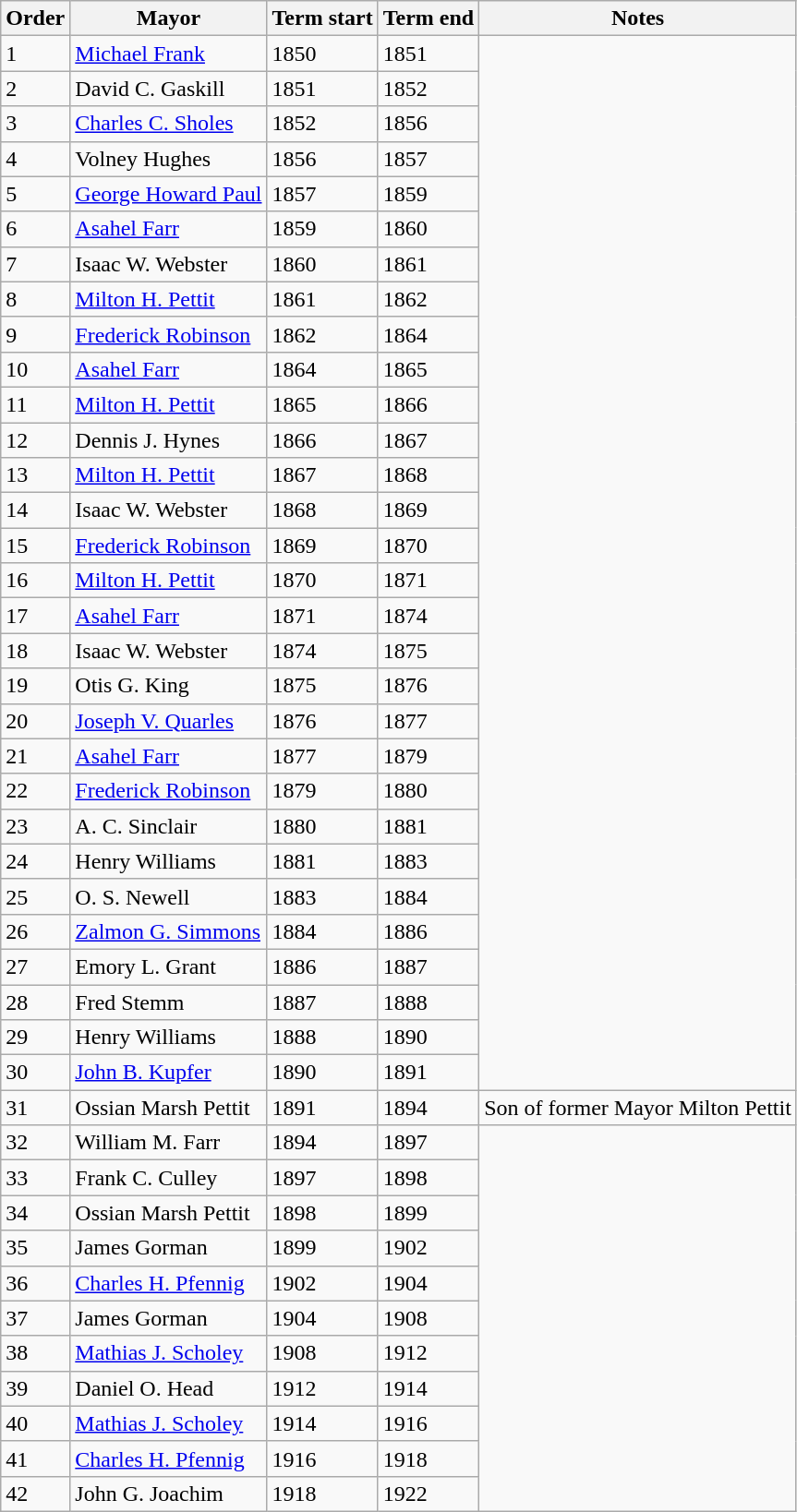<table class="wikitable">
<tr>
<th>Order</th>
<th>Mayor</th>
<th>Term start</th>
<th>Term end</th>
<th>Notes</th>
</tr>
<tr>
<td>1</td>
<td><a href='#'>Michael Frank</a></td>
<td>1850</td>
<td>1851</td>
</tr>
<tr>
<td>2</td>
<td>David C. Gaskill</td>
<td>1851</td>
<td>1852</td>
</tr>
<tr>
<td>3</td>
<td><a href='#'>Charles C. Sholes</a></td>
<td>1852</td>
<td>1856</td>
</tr>
<tr>
<td>4</td>
<td>Volney Hughes</td>
<td>1856</td>
<td>1857</td>
</tr>
<tr>
<td>5</td>
<td><a href='#'>George Howard Paul</a></td>
<td>1857</td>
<td>1859</td>
</tr>
<tr>
<td>6</td>
<td><a href='#'>Asahel Farr</a></td>
<td>1859</td>
<td>1860</td>
</tr>
<tr>
<td>7</td>
<td>Isaac W. Webster</td>
<td>1860</td>
<td>1861</td>
</tr>
<tr>
<td>8</td>
<td><a href='#'>Milton H. Pettit</a></td>
<td>1861</td>
<td>1862</td>
</tr>
<tr>
<td>9</td>
<td><a href='#'>Frederick Robinson</a></td>
<td>1862</td>
<td>1864</td>
</tr>
<tr>
<td>10</td>
<td><a href='#'>Asahel Farr</a></td>
<td>1864</td>
<td>1865</td>
</tr>
<tr>
<td>11</td>
<td><a href='#'>Milton H. Pettit</a></td>
<td>1865</td>
<td>1866</td>
</tr>
<tr>
<td>12</td>
<td>Dennis J. Hynes</td>
<td>1866</td>
<td>1867</td>
</tr>
<tr>
<td>13</td>
<td><a href='#'>Milton H. Pettit</a></td>
<td>1867</td>
<td>1868</td>
</tr>
<tr>
<td>14</td>
<td>Isaac W. Webster</td>
<td>1868</td>
<td>1869</td>
</tr>
<tr>
<td>15</td>
<td><a href='#'>Frederick Robinson</a></td>
<td>1869</td>
<td>1870</td>
</tr>
<tr>
<td>16</td>
<td><a href='#'>Milton H. Pettit</a></td>
<td>1870</td>
<td>1871</td>
</tr>
<tr>
<td>17</td>
<td><a href='#'>Asahel Farr</a></td>
<td>1871</td>
<td>1874</td>
</tr>
<tr>
<td>18</td>
<td>Isaac W. Webster</td>
<td>1874</td>
<td>1875</td>
</tr>
<tr>
<td>19</td>
<td>Otis G. King</td>
<td>1875</td>
<td>1876</td>
</tr>
<tr>
<td>20</td>
<td><a href='#'>Joseph V. Quarles</a></td>
<td>1876</td>
<td>1877</td>
</tr>
<tr>
<td>21</td>
<td><a href='#'>Asahel Farr</a></td>
<td>1877</td>
<td>1879</td>
</tr>
<tr>
<td>22</td>
<td><a href='#'>Frederick Robinson</a></td>
<td>1879</td>
<td>1880</td>
</tr>
<tr>
<td>23</td>
<td>A. C. Sinclair</td>
<td>1880</td>
<td>1881</td>
</tr>
<tr>
<td>24</td>
<td>Henry Williams</td>
<td>1881</td>
<td>1883</td>
</tr>
<tr>
<td>25</td>
<td>O. S. Newell</td>
<td>1883</td>
<td>1884</td>
</tr>
<tr>
<td>26</td>
<td><a href='#'>Zalmon G. Simmons</a></td>
<td>1884</td>
<td>1886</td>
</tr>
<tr>
<td>27</td>
<td>Emory L. Grant</td>
<td>1886</td>
<td>1887</td>
</tr>
<tr>
<td>28</td>
<td>Fred Stemm</td>
<td>1887</td>
<td>1888</td>
</tr>
<tr>
<td>29</td>
<td>Henry Williams</td>
<td>1888</td>
<td>1890</td>
</tr>
<tr>
<td>30</td>
<td><a href='#'>John B. Kupfer</a></td>
<td>1890</td>
<td>1891</td>
</tr>
<tr>
<td>31</td>
<td>Ossian Marsh Pettit</td>
<td>1891</td>
<td>1894</td>
<td>Son of former Mayor Milton Pettit</td>
</tr>
<tr>
<td>32</td>
<td>William M. Farr</td>
<td>1894</td>
<td>1897</td>
</tr>
<tr>
<td>33</td>
<td>Frank C. Culley</td>
<td>1897</td>
<td>1898</td>
</tr>
<tr>
<td>34</td>
<td>Ossian Marsh Pettit</td>
<td>1898</td>
<td>1899</td>
</tr>
<tr>
<td>35</td>
<td>James Gorman</td>
<td>1899</td>
<td>1902</td>
</tr>
<tr>
<td>36</td>
<td><a href='#'>Charles H. Pfennig</a></td>
<td>1902</td>
<td>1904</td>
</tr>
<tr>
<td>37</td>
<td>James Gorman</td>
<td>1904</td>
<td>1908</td>
</tr>
<tr>
<td>38</td>
<td><a href='#'>Mathias J. Scholey</a></td>
<td>1908</td>
<td>1912</td>
</tr>
<tr>
<td>39</td>
<td>Daniel O. Head</td>
<td>1912</td>
<td>1914</td>
</tr>
<tr>
<td>40</td>
<td><a href='#'>Mathias J. Scholey</a></td>
<td>1914</td>
<td>1916</td>
</tr>
<tr>
<td>41</td>
<td><a href='#'>Charles H. Pfennig</a></td>
<td>1916</td>
<td>1918</td>
</tr>
<tr>
<td>42</td>
<td>John G. Joachim</td>
<td>1918</td>
<td>1922</td>
</tr>
</table>
